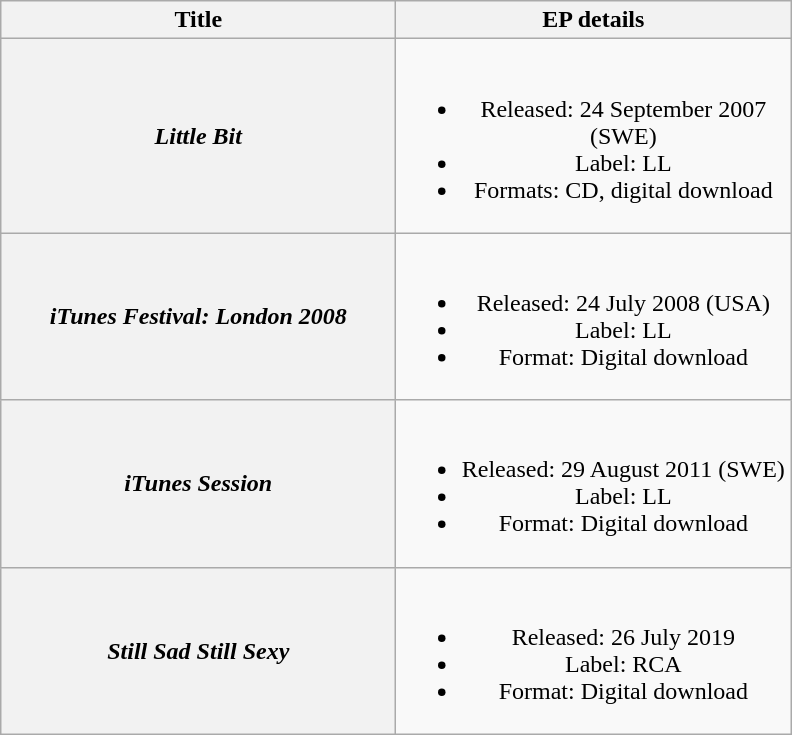<table class="wikitable plainrowheaders" style="text-align:center;" border="1">
<tr>
<th scope="col" style="width:16em;">Title</th>
<th scope="col" style="width:16em;">EP details</th>
</tr>
<tr>
<th scope="row"><em>Little Bit</em></th>
<td><br><ul><li>Released: 24 September 2007 <span>(SWE)</span></li><li>Label: LL</li><li>Formats: CD, digital download</li></ul></td>
</tr>
<tr>
<th scope="row"><em>iTunes Festival: London 2008</em></th>
<td><br><ul><li>Released: 24 July 2008 <span>(USA)</span></li><li>Label: LL</li><li>Format: Digital download</li></ul></td>
</tr>
<tr>
<th scope="row"><em>iTunes Session</em></th>
<td><br><ul><li>Released: 29 August 2011 <span>(SWE)</span></li><li>Label: LL</li><li>Format: Digital download</li></ul></td>
</tr>
<tr>
<th scope="row"><em>Still Sad Still Sexy</em></th>
<td><br><ul><li>Released: 26 July 2019</li><li>Label: RCA</li><li>Format: Digital download</li></ul></td>
</tr>
</table>
